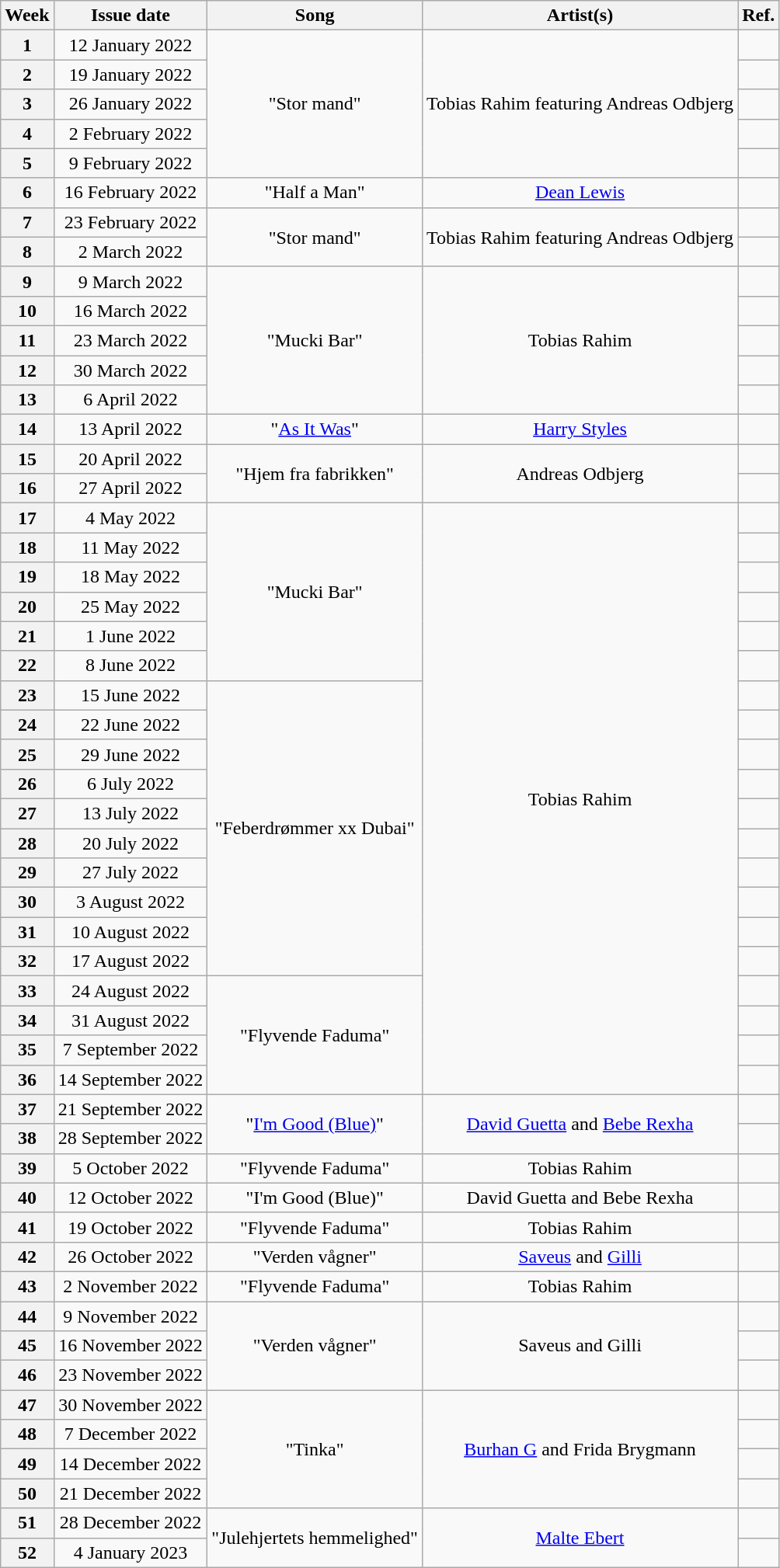<table class="wikitable plainrowheaders" style="text-align: center;">
<tr>
<th scope="col">Week</th>
<th scope="col">Issue date</th>
<th scope="col">Song</th>
<th scope="col">Artist(s)</th>
<th scope="col">Ref.</th>
</tr>
<tr>
<th scope="row" style="text-align:center">1</th>
<td>12 January 2022</td>
<td rowspan="5">"Stor mand"</td>
<td rowspan="5">Tobias Rahim featuring Andreas Odbjerg</td>
<td></td>
</tr>
<tr>
<th scope="row" style="text-align:center">2</th>
<td>19 January 2022</td>
<td></td>
</tr>
<tr>
<th scope="row" style="text-align:center">3</th>
<td>26 January 2022</td>
<td></td>
</tr>
<tr>
<th scope="row" style="text-align:center">4</th>
<td>2 February 2022</td>
<td></td>
</tr>
<tr>
<th scope="row" style="text-align:center">5</th>
<td>9 February 2022</td>
<td></td>
</tr>
<tr>
<th scope="row" style="text-align:center">6</th>
<td>16 February 2022</td>
<td>"Half a Man"</td>
<td><a href='#'>Dean Lewis</a></td>
<td></td>
</tr>
<tr>
<th scope="row" style="text-align:center">7</th>
<td>23 February 2022</td>
<td rowspan="2">"Stor mand"</td>
<td rowspan="2">Tobias Rahim featuring Andreas Odbjerg</td>
<td></td>
</tr>
<tr>
<th scope="row" style="text-align:center">8</th>
<td>2 March 2022</td>
<td></td>
</tr>
<tr>
<th scope="row" style="text-align:center">9</th>
<td>9 March 2022</td>
<td rowspan="5">"Mucki Bar"</td>
<td rowspan="5">Tobias Rahim</td>
<td></td>
</tr>
<tr>
<th scope="row" style="text-align:center">10</th>
<td>16 March 2022</td>
<td></td>
</tr>
<tr>
<th scope="row" style="text-align:center">11</th>
<td>23 March 2022</td>
<td></td>
</tr>
<tr>
<th scope="row" style="text-align:center">12</th>
<td>30 March 2022</td>
<td></td>
</tr>
<tr>
<th scope="row" style="text-align:center">13</th>
<td>6 April 2022</td>
<td></td>
</tr>
<tr>
<th scope="row" style="text-align:center">14</th>
<td>13 April 2022</td>
<td>"<a href='#'>As It Was</a>"</td>
<td><a href='#'>Harry Styles</a></td>
<td></td>
</tr>
<tr>
<th scope="row" style="text-align:center">15</th>
<td>20 April 2022</td>
<td rowspan="2">"Hjem fra fabrikken"</td>
<td rowspan="2">Andreas Odbjerg</td>
<td></td>
</tr>
<tr>
<th scope="row" style="text-align:center">16</th>
<td>27 April 2022</td>
<td></td>
</tr>
<tr>
<th scope="row" style="text-align:center">17</th>
<td>4 May 2022</td>
<td rowspan="6">"Mucki Bar"</td>
<td rowspan="20">Tobias Rahim</td>
<td></td>
</tr>
<tr>
<th scope="row" style="text-align:center">18</th>
<td>11 May 2022</td>
<td></td>
</tr>
<tr>
<th scope="row" style="text-align:center">19</th>
<td>18 May 2022</td>
<td></td>
</tr>
<tr>
<th scope="row" style="text-align:center">20</th>
<td>25 May 2022</td>
<td></td>
</tr>
<tr>
<th scope="row" style="text-align:center">21</th>
<td>1 June 2022</td>
<td></td>
</tr>
<tr>
<th scope="row" style="text-align:center">22</th>
<td>8 June 2022</td>
<td></td>
</tr>
<tr>
<th scope="row" style="text-align:center">23</th>
<td>15 June 2022</td>
<td rowspan="10">"Feberdrømmer xx Dubai"</td>
<td></td>
</tr>
<tr>
<th scope="row" style="text-align:center">24</th>
<td>22 June 2022</td>
<td></td>
</tr>
<tr>
<th scope="row" style="text-align:center">25</th>
<td>29 June 2022</td>
<td></td>
</tr>
<tr>
<th scope="row" style="text-align:center">26</th>
<td>6 July 2022</td>
<td></td>
</tr>
<tr>
<th scope="row" style="text-align:center">27</th>
<td>13 July 2022</td>
<td></td>
</tr>
<tr>
<th scope="row" style="text-align:center">28</th>
<td>20 July 2022</td>
<td></td>
</tr>
<tr>
<th scope="row" style="text-align:center">29</th>
<td>27 July 2022</td>
<td></td>
</tr>
<tr>
<th scope="row" style="text-align:center">30</th>
<td>3 August 2022</td>
<td></td>
</tr>
<tr>
<th scope="row" style="text-align:center">31</th>
<td>10 August 2022</td>
<td></td>
</tr>
<tr>
<th scope="row" style="text-align:center">32</th>
<td>17 August 2022</td>
<td></td>
</tr>
<tr>
<th scope="row" style="text-align:center">33</th>
<td>24 August 2022</td>
<td rowspan="4">"Flyvende Faduma"</td>
<td></td>
</tr>
<tr>
<th scope="row" style="text-align:center">34</th>
<td>31 August 2022</td>
<td></td>
</tr>
<tr>
<th scope="row" style="text-align:center">35</th>
<td>7 September 2022</td>
<td></td>
</tr>
<tr>
<th scope="row" style="text-align:center">36</th>
<td>14 September 2022</td>
<td></td>
</tr>
<tr>
<th scope="row" style="text-align:center">37</th>
<td>21 September 2022</td>
<td rowspan="2">"<a href='#'>I'm Good (Blue)</a>"</td>
<td rowspan="2"><a href='#'>David Guetta</a> and <a href='#'>Bebe Rexha</a></td>
<td></td>
</tr>
<tr>
<th scope="row" style="text-align:center">38</th>
<td>28 September 2022</td>
<td></td>
</tr>
<tr>
<th scope="row" style="text-align:center">39</th>
<td>5 October 2022</td>
<td>"Flyvende Faduma"</td>
<td>Tobias Rahim</td>
<td></td>
</tr>
<tr>
<th scope="row" style="text-align:center">40</th>
<td>12 October 2022</td>
<td>"I'm Good (Blue)"</td>
<td>David Guetta and Bebe Rexha</td>
<td></td>
</tr>
<tr>
<th scope="row" style="text-align:center">41</th>
<td>19 October 2022</td>
<td>"Flyvende Faduma"</td>
<td>Tobias Rahim</td>
<td></td>
</tr>
<tr>
<th scope="row" style="text-align:center">42</th>
<td>26 October 2022</td>
<td>"Verden vågner"</td>
<td><a href='#'>Saveus</a> and <a href='#'>Gilli</a></td>
<td></td>
</tr>
<tr>
<th scope="row" style="text-align:center">43</th>
<td>2 November 2022</td>
<td>"Flyvende Faduma"</td>
<td>Tobias Rahim</td>
<td></td>
</tr>
<tr>
<th scope="row" style="text-align:center">44</th>
<td>9 November 2022</td>
<td rowspan="3">"Verden vågner"</td>
<td rowspan="3">Saveus and Gilli</td>
<td></td>
</tr>
<tr>
<th scope="row" style="text-align:center">45</th>
<td>16 November 2022</td>
<td></td>
</tr>
<tr>
<th scope="row" style="text-align:center">46</th>
<td>23 November 2022</td>
<td></td>
</tr>
<tr>
<th scope="row" style="text-align:center">47</th>
<td>30 November 2022</td>
<td rowspan="4">"Tinka"</td>
<td rowspan="4"><a href='#'>Burhan G</a> and Frida Brygmann</td>
<td></td>
</tr>
<tr>
<th scope="row" style="text-align:center">48</th>
<td>7 December 2022</td>
<td></td>
</tr>
<tr>
<th scope="row" style="text-align:center">49</th>
<td>14 December 2022</td>
<td></td>
</tr>
<tr>
<th scope="row" style="text-align:center">50</th>
<td>21 December 2022</td>
<td></td>
</tr>
<tr>
<th scope="row" style="text-align:center">51</th>
<td>28 December 2022</td>
<td rowspan="2">"Julehjertets hemmelighed"</td>
<td rowspan="2"><a href='#'>Malte Ebert</a></td>
<td></td>
</tr>
<tr>
<th scope="row" style="text-align:center">52</th>
<td>4 January 2023</td>
<td></td>
</tr>
</table>
